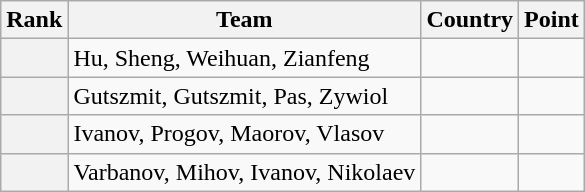<table class="wikitable sortable">
<tr>
<th>Rank</th>
<th>Team</th>
<th>Country</th>
<th>Point</th>
</tr>
<tr>
<th></th>
<td>Hu, Sheng, Weihuan, Zianfeng</td>
<td></td>
<td></td>
</tr>
<tr>
<th></th>
<td>Gutszmit, Gutszmit, Pas, Zywiol</td>
<td></td>
<td></td>
</tr>
<tr>
<th></th>
<td>Ivanov, Progov, Maorov, Vlasov</td>
<td></td>
<td></td>
</tr>
<tr>
<th></th>
<td>Varbanov, Mihov, Ivanov, Nikolaev</td>
<td></td>
<td></td>
</tr>
</table>
